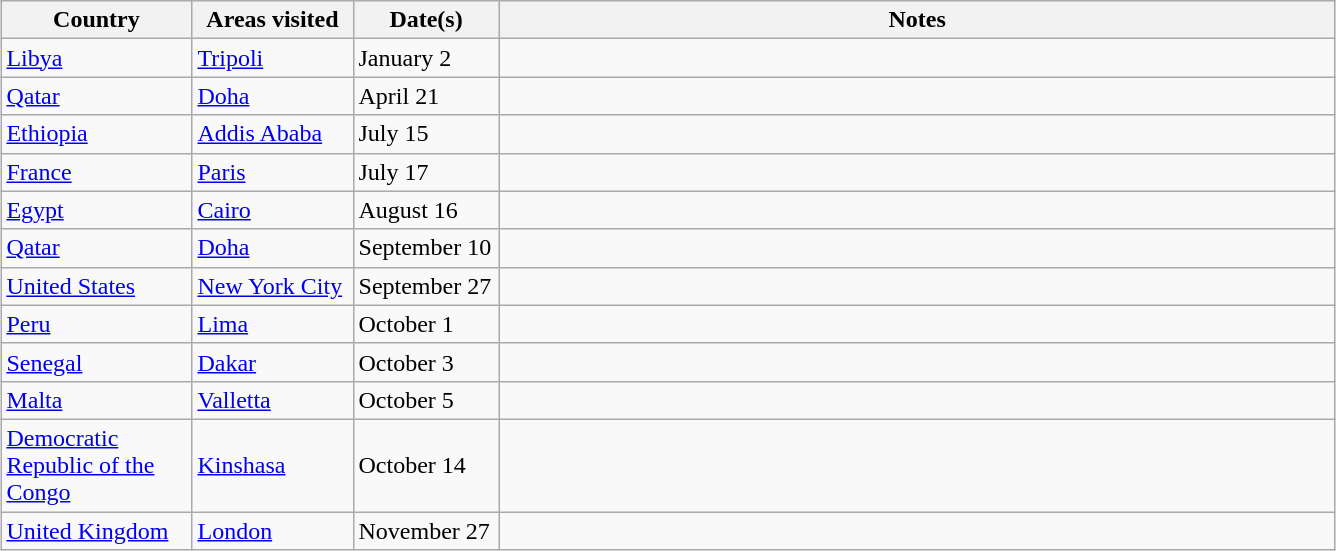<table class="wikitable outercollapse" style="margin: 1em auto 1em auto">
<tr>
<th width=120>Country</th>
<th width=100>Areas visited</th>
<th width=90>Date(s)</th>
<th width=550>Notes</th>
</tr>
<tr>
<td> <a href='#'>Libya</a></td>
<td><a href='#'>Tripoli</a></td>
<td>January 2</td>
<td></td>
</tr>
<tr>
<td> <a href='#'>Qatar</a></td>
<td><a href='#'>Doha</a></td>
<td>April 21</td>
<td></td>
</tr>
<tr>
<td> <a href='#'>Ethiopia</a></td>
<td><a href='#'>Addis Ababa</a></td>
<td>July 15</td>
<td></td>
</tr>
<tr>
<td> <a href='#'>France</a></td>
<td><a href='#'>Paris</a></td>
<td>July 17</td>
<td></td>
</tr>
<tr>
<td> <a href='#'>Egypt</a></td>
<td><a href='#'>Cairo</a></td>
<td>August 16</td>
<td></td>
</tr>
<tr>
<td> <a href='#'>Qatar</a></td>
<td><a href='#'>Doha</a></td>
<td>September 10</td>
<td></td>
</tr>
<tr>
<td> <a href='#'>United States</a></td>
<td><a href='#'>New York City</a></td>
<td>September 27</td>
<td></td>
</tr>
<tr>
<td> <a href='#'>Peru</a></td>
<td><a href='#'>Lima</a></td>
<td>October 1</td>
<td></td>
</tr>
<tr>
<td> <a href='#'>Senegal</a></td>
<td><a href='#'>Dakar</a></td>
<td>October 3</td>
<td></td>
</tr>
<tr>
<td> <a href='#'>Malta</a></td>
<td><a href='#'>Valletta</a></td>
<td>October 5</td>
<td></td>
</tr>
<tr>
<td> <a href='#'>Democratic Republic of the Congo</a></td>
<td><a href='#'>Kinshasa</a></td>
<td>October 14</td>
<td></td>
</tr>
<tr>
<td> <a href='#'>United Kingdom</a></td>
<td><a href='#'>London</a></td>
<td>November 27</td>
<td></td>
</tr>
</table>
